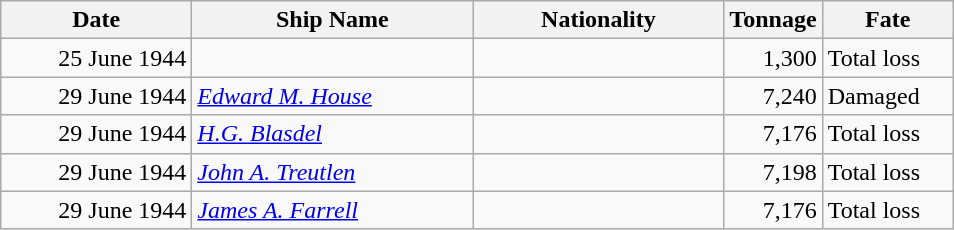<table class="wikitable sortable">
<tr>
<th width="120px">Date</th>
<th width="180px">Ship Name</th>
<th width="160px">Nationality</th>
<th width="25px">Tonnage</th>
<th width="80px">Fate</th>
</tr>
<tr>
<td align="right">25 June 1944</td>
<td align="left"></td>
<td align="left"></td>
<td align="right">1,300</td>
<td align="left">Total loss</td>
</tr>
<tr>
<td align="right">29 June 1944</td>
<td align="left"><a href='#'><em>Edward M. House</em></a></td>
<td align="left"></td>
<td align="right">7,240</td>
<td align="left">Damaged</td>
</tr>
<tr>
<td align="right">29 June 1944</td>
<td align="left"><a href='#'><em>H.G. Blasdel</em></a></td>
<td align="left"></td>
<td align="right">7,176</td>
<td align="left">Total loss</td>
</tr>
<tr>
<td align="right">29 June 1944</td>
<td align="left"><a href='#'><em>John A. Treutlen</em></a></td>
<td align="left"></td>
<td align="right">7,198</td>
<td align="left">Total loss</td>
</tr>
<tr>
<td align="right">29 June 1944</td>
<td align="left"><a href='#'><em>James A. Farrell</em></a></td>
<td align="left"></td>
<td align="right">7,176</td>
<td align="left">Total loss</td>
</tr>
</table>
